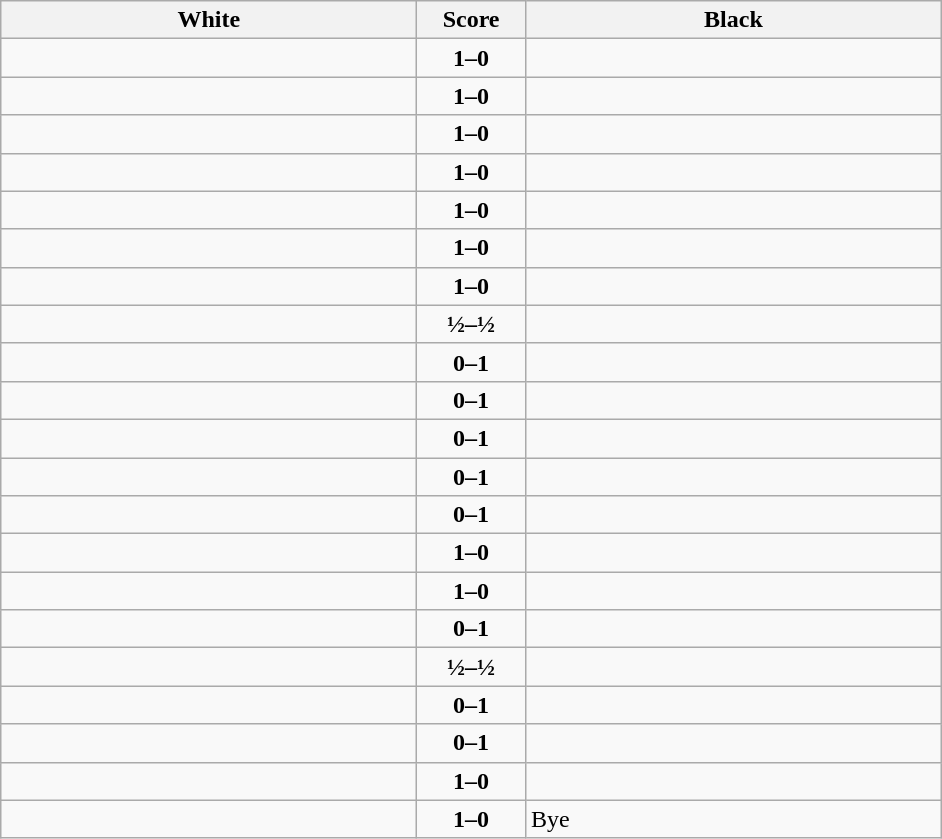<table class="wikitable" style="text-align: center;">
<tr>
<th align="right" width="270">White</th>
<th width="65">Score</th>
<th align="left" width="270">Black</th>
</tr>
<tr>
<td align=left><strong></strong></td>
<td align=center><strong>1–0</strong></td>
<td align=left></td>
</tr>
<tr>
<td align=left><strong></strong></td>
<td align=center><strong>1–0</strong></td>
<td align=left></td>
</tr>
<tr>
<td align=left><strong></strong></td>
<td align=center><strong>1–0</strong></td>
<td align=left></td>
</tr>
<tr>
<td align=left><strong></strong></td>
<td align=center><strong>1–0</strong></td>
<td align=left></td>
</tr>
<tr>
<td align=left><strong></strong></td>
<td align=center><strong>1–0</strong></td>
<td align=left></td>
</tr>
<tr>
<td align=left><strong></strong></td>
<td align=center><strong>1–0</strong></td>
<td align=left></td>
</tr>
<tr>
<td align=left><strong></strong></td>
<td align=center><strong>1–0</strong></td>
<td align=left></td>
</tr>
<tr>
<td align=left></td>
<td align=center><strong>½–½</strong></td>
<td align=left></td>
</tr>
<tr>
<td align=left></td>
<td align=center><strong>0–1</strong></td>
<td align=left><strong></strong></td>
</tr>
<tr>
<td align=left></td>
<td align=center><strong>0–1</strong></td>
<td align=left><strong></strong></td>
</tr>
<tr>
<td align=left></td>
<td align=center><strong>0–1</strong></td>
<td align=left><strong></strong></td>
</tr>
<tr>
<td align=left></td>
<td align=center><strong>0–1</strong></td>
<td align=left><strong></strong></td>
</tr>
<tr>
<td align=left></td>
<td align=center><strong>0–1</strong></td>
<td align=left><strong></strong></td>
</tr>
<tr>
<td align=left><strong></strong></td>
<td align=center><strong>1–0</strong></td>
<td align=left></td>
</tr>
<tr>
<td align=left><strong></strong></td>
<td align=center><strong>1–0</strong></td>
<td align=left></td>
</tr>
<tr>
<td align=left></td>
<td align=center><strong>0–1</strong></td>
<td align=left><strong></strong></td>
</tr>
<tr>
<td align=left></td>
<td align=center><strong>½–½</strong></td>
<td align=left></td>
</tr>
<tr>
<td align=left></td>
<td align=center><strong>0–1</strong></td>
<td align=left><strong></strong></td>
</tr>
<tr>
<td align=left></td>
<td align=center><strong>0–1</strong></td>
<td align=left><strong></strong></td>
</tr>
<tr>
<td align=left><strong></strong></td>
<td align=center><strong>1–0</strong></td>
<td align=left></td>
</tr>
<tr>
<td align=left><strong></strong></td>
<td align=center><strong>1–0</strong></td>
<td align=left>Bye</td>
</tr>
</table>
